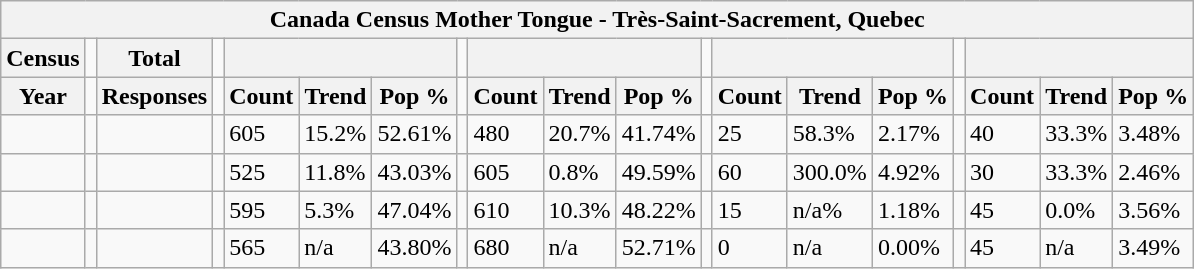<table class="wikitable">
<tr>
<th colspan="19">Canada Census Mother Tongue - Très-Saint-Sacrement, Quebec</th>
</tr>
<tr>
<th>Census</th>
<td></td>
<th>Total</th>
<td colspan="1"></td>
<th colspan="3"></th>
<td colspan="1"></td>
<th colspan="3"></th>
<td colspan="1"></td>
<th colspan="3"></th>
<td colspan="1"></td>
<th colspan="3"></th>
</tr>
<tr>
<th>Year</th>
<td></td>
<th>Responses</th>
<td></td>
<th>Count</th>
<th>Trend</th>
<th>Pop %</th>
<td></td>
<th>Count</th>
<th>Trend</th>
<th>Pop %</th>
<td></td>
<th>Count</th>
<th>Trend</th>
<th>Pop %</th>
<td></td>
<th>Count</th>
<th>Trend</th>
<th>Pop %</th>
</tr>
<tr>
<td></td>
<td></td>
<td></td>
<td></td>
<td>605</td>
<td> 15.2%</td>
<td>52.61%</td>
<td></td>
<td>480</td>
<td> 20.7%</td>
<td>41.74%</td>
<td></td>
<td>25</td>
<td> 58.3%</td>
<td>2.17%</td>
<td></td>
<td>40</td>
<td> 33.3%</td>
<td>3.48%</td>
</tr>
<tr>
<td></td>
<td></td>
<td></td>
<td></td>
<td>525</td>
<td> 11.8%</td>
<td>43.03%</td>
<td></td>
<td>605</td>
<td> 0.8%</td>
<td>49.59%</td>
<td></td>
<td>60</td>
<td> 300.0%</td>
<td>4.92%</td>
<td></td>
<td>30</td>
<td> 33.3%</td>
<td>2.46%</td>
</tr>
<tr>
<td></td>
<td></td>
<td></td>
<td></td>
<td>595</td>
<td> 5.3%</td>
<td>47.04%</td>
<td></td>
<td>610</td>
<td> 10.3%</td>
<td>48.22%</td>
<td></td>
<td>15</td>
<td> n/a%</td>
<td>1.18%</td>
<td></td>
<td>45</td>
<td> 0.0%</td>
<td>3.56%</td>
</tr>
<tr>
<td></td>
<td></td>
<td></td>
<td></td>
<td>565</td>
<td>n/a</td>
<td>43.80%</td>
<td></td>
<td>680</td>
<td>n/a</td>
<td>52.71%</td>
<td></td>
<td>0</td>
<td>n/a</td>
<td>0.00%</td>
<td></td>
<td>45</td>
<td>n/a</td>
<td>3.49%</td>
</tr>
</table>
